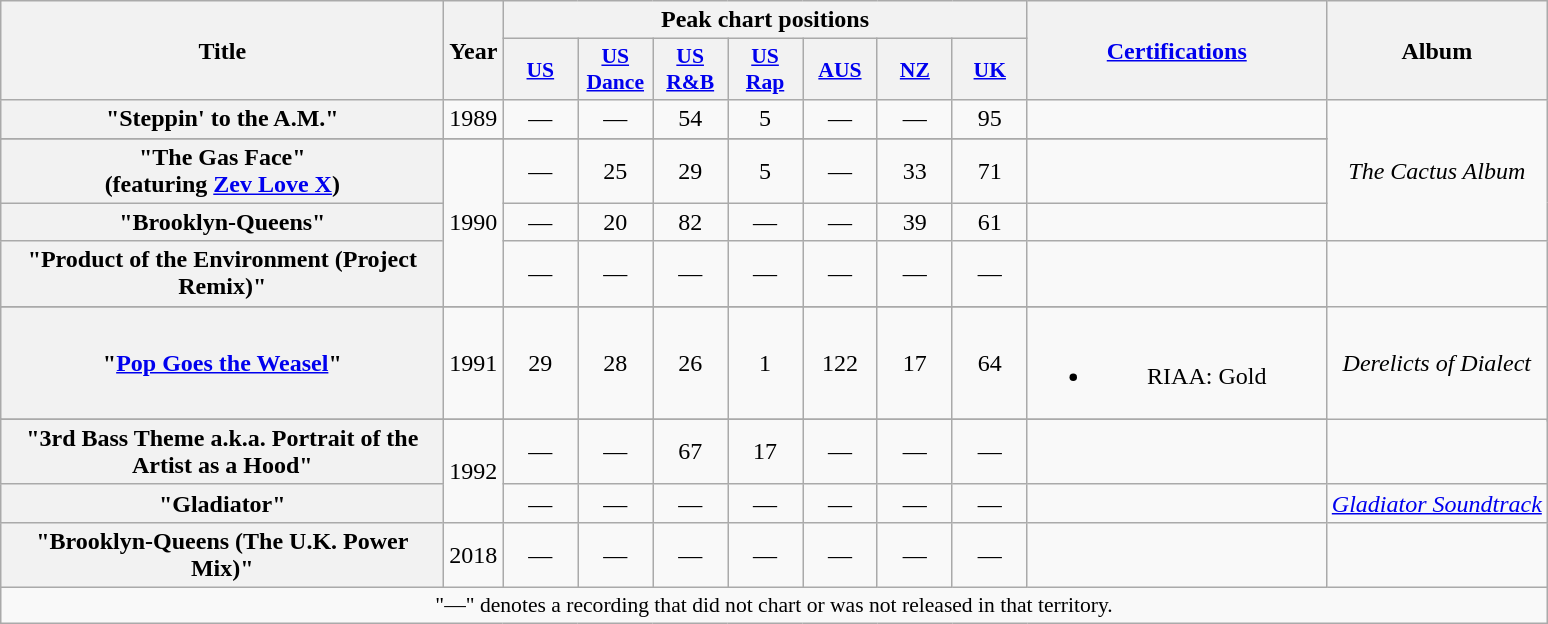<table class="wikitable plainrowheaders" style="text-align:center;" border="1">
<tr>
<th scope="col" rowspan="2" style="width:18em;">Title</th>
<th scope="col" rowspan="2">Year</th>
<th scope="col" colspan="7">Peak chart positions</th>
<th scope="col" rowspan="2" style="width:12em;"><a href='#'>Certifications</a></th>
<th scope="col" rowspan="2">Album</th>
</tr>
<tr>
<th scope="col" style="width:3em;font-size:90%;"><a href='#'>US</a><br></th>
<th scope="col" style="width:3em;font-size:90%;"><a href='#'>US Dance</a><br></th>
<th scope="col" style="width:3em;font-size:90%;"><a href='#'>US R&B</a><br></th>
<th scope="col" style="width:3em;font-size:90%;"><a href='#'>US Rap</a><br></th>
<th scope="col" style="width:3em;font-size:90%;"><a href='#'>AUS</a><br></th>
<th scope="col" style="width:3em;font-size:90%;"><a href='#'>NZ</a><br></th>
<th scope="col" style="width:3em;font-size:90%;"><a href='#'>UK</a><br></th>
</tr>
<tr>
<th scope="row">"Steppin' to the A.M."</th>
<td>1989</td>
<td align="center">—</td>
<td align="center">—</td>
<td align="center">54</td>
<td align="center">5</td>
<td align="center">—</td>
<td align="center">—</td>
<td align="center">95</td>
<td></td>
<td rowspan="4"><em>The Cactus Album</em></td>
</tr>
<tr>
</tr>
<tr>
<th scope="row">"The Gas Face"<br><span>(featuring <a href='#'>Zev Love X</a>)</span></th>
<td rowspan="3">1990</td>
<td align="center">—</td>
<td align="center">25</td>
<td align="center">29</td>
<td align="center">5</td>
<td align="center">—</td>
<td align="center">33</td>
<td align="center">71</td>
<td></td>
</tr>
<tr>
<th scope="row">"Brooklyn-Queens"</th>
<td align="center">—</td>
<td align="center">20</td>
<td align="center">82</td>
<td align="center">—</td>
<td align="center">—</td>
<td align="center">39</td>
<td align="center">61</td>
<td></td>
</tr>
<tr>
<th scope="row">"Product of the Environment (Project Remix)"</th>
<td align="center">—</td>
<td align="center">—</td>
<td align="center">—</td>
<td align="center">—</td>
<td align="center">—</td>
<td align="center">—</td>
<td align="center">—</td>
<td></td>
</tr>
<tr>
</tr>
<tr>
<th scope="row">"<a href='#'>Pop Goes the Weasel</a>"</th>
<td>1991</td>
<td align="center">29</td>
<td align="center">28</td>
<td align="center">26</td>
<td align="center">1</td>
<td align="center">122</td>
<td align="center">17</td>
<td align="center">64</td>
<td><br><ul><li>RIAA: Gold</li></ul></td>
<td rowspan="2"><em>Derelicts of Dialect</em></td>
</tr>
<tr>
</tr>
<tr>
<th scope="row">"3rd Bass Theme a.k.a. Portrait of the Artist as a Hood"</th>
<td rowspan="2">1992</td>
<td align="center">—</td>
<td align="center">—</td>
<td align="center">67</td>
<td align="center">17</td>
<td align="center">—</td>
<td align="center">—</td>
<td align="center">—</td>
<td></td>
</tr>
<tr>
<th scope="row">"Gladiator"</th>
<td align="center">—</td>
<td align="center">—</td>
<td align="center">—</td>
<td align="center">—</td>
<td align="center">—</td>
<td align="center">—</td>
<td align="center">—</td>
<td></td>
<td><em><a href='#'>Gladiator Soundtrack</a></em></td>
</tr>
<tr>
<th scope="row">"Brooklyn-Queens (The U.K. Power Mix)"</th>
<td>2018</td>
<td>—</td>
<td>—</td>
<td>—</td>
<td>—</td>
<td>—</td>
<td align="center">—</td>
<td>—</td>
<td></td>
<td></td>
</tr>
<tr>
<td colspan="11" style="font-size:90%">"—" denotes a recording that did not chart or was not released in that territory.</td>
</tr>
</table>
